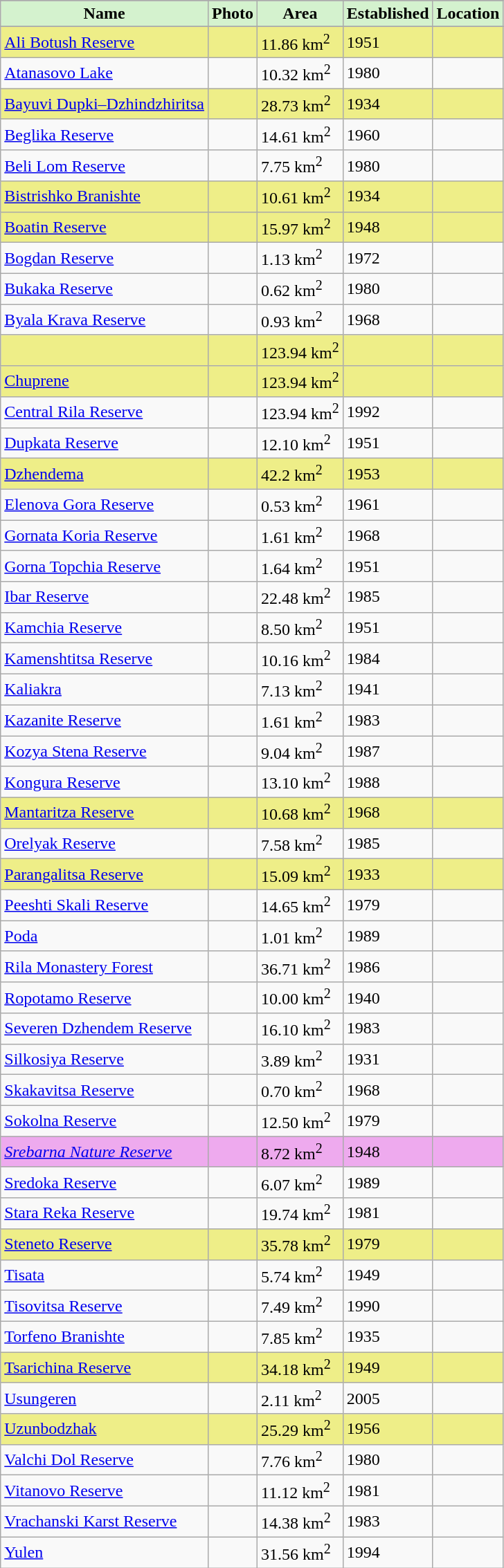<table class="wikitable sortable">
<tr>
</tr>
<tr>
<th style=background:#D4F2CE;><strong>Name</strong></th>
<th style=background:#D4F2CE;><strong>Photo</strong></th>
<th style=background:#D4F2CE;><strong>Area</strong></th>
<th style=background:#D4F2CE;><strong>Established</strong></th>
<th style=background:#D4F2CE;><strong>Location</strong></th>
</tr>
<tr>
</tr>
<tr bgcolor="#EEEE88">
<td><a href='#'>Ali Botush Reserve</a></td>
<td></td>
<td>11.86 km<sup>2</sup></td>
<td>1951</td>
<td></td>
</tr>
<tr>
<td><a href='#'>Atanasovo Lake</a></td>
<td></td>
<td>10.32 km<sup>2</sup></td>
<td>1980</td>
<td></td>
</tr>
<tr bgcolor="#EEEE88">
<td><a href='#'>Bayuvi Dupki–Dzhindzhiritsa</a></td>
<td></td>
<td>28.73 km<sup>2</sup></td>
<td>1934</td>
<td></td>
</tr>
<tr>
<td><a href='#'>Beglika Reserve</a></td>
<td></td>
<td>14.61 km<sup>2</sup></td>
<td>1960</td>
<td></td>
</tr>
<tr>
<td><a href='#'>Beli Lom Reserve</a></td>
<td></td>
<td>7.75 km<sup>2</sup></td>
<td>1980</td>
<td></td>
</tr>
<tr bgcolor="#EEEE88">
<td><a href='#'>Bistrishko Branishte</a></td>
<td></td>
<td>10.61 km<sup>2</sup></td>
<td>1934</td>
<td></td>
</tr>
<tr bgcolor="#EEEE88">
<td><a href='#'>Boatin Reserve</a></td>
<td></td>
<td>15.97 km<sup>2</sup></td>
<td>1948</td>
<td></td>
</tr>
<tr>
<td><a href='#'>Bogdan Reserve</a></td>
<td></td>
<td>1.13 km<sup>2</sup></td>
<td>1972</td>
<td></td>
</tr>
<tr>
<td><a href='#'>Bukaka Reserve</a></td>
<td></td>
<td>0.62 km<sup>2</sup></td>
<td>1980</td>
<td></td>
</tr>
<tr>
<td><a href='#'>Byala Krava Reserve</a></td>
<td></td>
<td>0.93 km<sup>2</sup></td>
<td>1968</td>
<td></td>
</tr>
<tr bgcolor="#EEEE88">
<td></td>
<td></td>
<td>123.94 km<sup>2</sup></td>
<td></td>
<td></td>
</tr>
<tr bgcolor="#EEEE88">
<td><a href='#'>Chuprene</a></td>
<td></td>
<td>123.94 km<sup>2</sup></td>
<td></td>
<td></td>
</tr>
<tr>
<td><a href='#'>Central Rila Reserve</a></td>
<td></td>
<td>123.94 km<sup>2</sup></td>
<td>1992</td>
<td></td>
</tr>
<tr>
<td><a href='#'>Dupkata Reserve</a></td>
<td></td>
<td>12.10 km<sup>2</sup></td>
<td>1951</td>
<td></td>
</tr>
<tr bgcolor="#EEEE88">
<td><a href='#'>Dzhendema</a></td>
<td></td>
<td>42.2 km<sup>2</sup></td>
<td>1953</td>
<td></td>
</tr>
<tr>
<td><a href='#'>Elenova Gora Reserve</a></td>
<td></td>
<td>0.53 km<sup>2</sup></td>
<td>1961</td>
<td></td>
</tr>
<tr>
<td><a href='#'>Gornata Koria Reserve</a></td>
<td></td>
<td>1.61 km<sup>2</sup></td>
<td>1968</td>
<td></td>
</tr>
<tr>
<td><a href='#'>Gorna Topchia Reserve</a></td>
<td></td>
<td>1.64 km<sup>2</sup></td>
<td>1951</td>
<td></td>
</tr>
<tr>
<td><a href='#'>Ibar Reserve</a></td>
<td></td>
<td>22.48 km<sup>2</sup></td>
<td>1985</td>
<td></td>
</tr>
<tr>
<td><a href='#'>Kamchia Reserve</a></td>
<td></td>
<td>8.50 km<sup>2</sup></td>
<td>1951</td>
<td></td>
</tr>
<tr>
<td><a href='#'>Kamenshtitsa Reserve</a></td>
<td></td>
<td>10.16 km<sup>2</sup></td>
<td>1984</td>
<td></td>
</tr>
<tr>
<td><a href='#'>Kaliakra</a></td>
<td></td>
<td>7.13 km<sup>2</sup></td>
<td>1941</td>
<td></td>
</tr>
<tr>
<td><a href='#'>Kazanite Reserve</a></td>
<td></td>
<td>1.61 km<sup>2</sup></td>
<td>1983</td>
<td></td>
</tr>
<tr>
<td><a href='#'>Kozya Stena Reserve</a></td>
<td></td>
<td>9.04 km<sup>2</sup></td>
<td>1987</td>
<td></td>
</tr>
<tr>
<td><a href='#'>Kongura Reserve</a></td>
<td></td>
<td>13.10 km<sup>2</sup></td>
<td>1988</td>
<td></td>
</tr>
<tr bgcolor="#EEEE88">
<td><a href='#'>Mantaritza Reserve</a></td>
<td></td>
<td>10.68 km<sup>2</sup></td>
<td>1968</td>
<td></td>
</tr>
<tr>
<td><a href='#'>Orelyak Reserve</a></td>
<td></td>
<td>7.58 km<sup>2</sup></td>
<td>1985</td>
<td></td>
</tr>
<tr bgcolor="#EEEE88">
<td><a href='#'>Parangalitsa Reserve</a></td>
<td></td>
<td>15.09 km<sup>2</sup></td>
<td>1933</td>
<td></td>
</tr>
<tr>
<td><a href='#'>Peeshti Skali Reserve</a></td>
<td></td>
<td>14.65 km<sup>2</sup></td>
<td>1979</td>
<td></td>
</tr>
<tr>
<td><a href='#'>Poda</a></td>
<td></td>
<td>1.01 km<sup>2</sup></td>
<td>1989</td>
<td></td>
</tr>
<tr>
<td><a href='#'>Rila Monastery Forest</a></td>
<td></td>
<td>36.71 km<sup>2</sup></td>
<td>1986</td>
<td></td>
</tr>
<tr>
<td><a href='#'>Ropotamo Reserve</a></td>
<td></td>
<td>10.00 km<sup>2</sup></td>
<td>1940</td>
<td></td>
</tr>
<tr>
<td><a href='#'>Severen Dzhendem Reserve</a></td>
<td></td>
<td>16.10 km<sup>2</sup></td>
<td>1983</td>
<td></td>
</tr>
<tr>
<td><a href='#'>Silkosiya Reserve</a></td>
<td></td>
<td>3.89 km<sup>2</sup></td>
<td>1931</td>
<td></td>
</tr>
<tr>
<td><a href='#'>Skakavitsa Reserve</a></td>
<td></td>
<td>0.70 km<sup>2</sup></td>
<td>1968</td>
<td></td>
</tr>
<tr>
<td><a href='#'>Sokolna Reserve</a></td>
<td></td>
<td>12.50 km<sup>2</sup></td>
<td>1979</td>
<td></td>
</tr>
<tr bgcolor="#EEAAEE">
<td><em><a href='#'>Srebarna Nature Reserve</a></em></td>
<td></td>
<td>8.72 km<sup>2</sup></td>
<td>1948</td>
<td></td>
</tr>
<tr>
<td><a href='#'>Sredoka Reserve</a></td>
<td></td>
<td>6.07 km<sup>2</sup></td>
<td>1989</td>
<td></td>
</tr>
<tr>
<td><a href='#'>Stara Reka Reserve</a></td>
<td></td>
<td>19.74 km<sup>2</sup></td>
<td>1981</td>
<td></td>
</tr>
<tr bgcolor="#EEEE88">
<td><a href='#'>Steneto Reserve</a></td>
<td></td>
<td>35.78 km<sup>2</sup></td>
<td>1979</td>
<td></td>
</tr>
<tr>
<td><a href='#'>Tisata</a></td>
<td></td>
<td>5.74 km<sup>2</sup></td>
<td>1949</td>
<td></td>
</tr>
<tr>
<td><a href='#'>Tisovitsa Reserve</a></td>
<td></td>
<td>7.49 km<sup>2</sup></td>
<td>1990</td>
<td></td>
</tr>
<tr>
<td><a href='#'>Torfeno Branishte</a></td>
<td></td>
<td>7.85 km<sup>2</sup></td>
<td>1935</td>
<td></td>
</tr>
<tr bgcolor="#EEEE88">
<td><a href='#'>Tsarichina Reserve</a></td>
<td></td>
<td>34.18 km<sup>2</sup></td>
<td>1949</td>
<td></td>
</tr>
<tr>
<td><a href='#'>Usungeren</a></td>
<td></td>
<td>2.11 km<sup>2</sup></td>
<td>2005</td>
<td></td>
</tr>
<tr bgcolor="#EEEE88">
<td><a href='#'>Uzunbodzhak</a></td>
<td></td>
<td>25.29 km<sup>2</sup></td>
<td>1956</td>
<td></td>
</tr>
<tr>
<td><a href='#'>Valchi Dol Reserve</a></td>
<td></td>
<td>7.76 km<sup>2</sup></td>
<td>1980</td>
<td></td>
</tr>
<tr>
<td><a href='#'>Vitanovo Reserve</a></td>
<td></td>
<td>11.12 km<sup>2</sup></td>
<td>1981</td>
<td></td>
</tr>
<tr>
<td><a href='#'>Vrachanski Karst Reserve</a></td>
<td></td>
<td>14.38 km<sup>2</sup></td>
<td>1983</td>
<td></td>
</tr>
<tr>
<td><a href='#'>Yulen</a></td>
<td></td>
<td>31.56 km<sup>2</sup></td>
<td>1994</td>
<td></td>
</tr>
</table>
